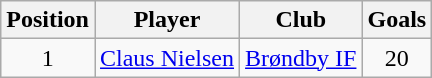<table class="wikitable" style="text-align: center;">
<tr>
<th>Position</th>
<th>Player</th>
<th>Club</th>
<th>Goals</th>
</tr>
<tr>
<td>1</td>
<td align="left"><a href='#'>Claus Nielsen</a></td>
<td align="left"><a href='#'>Brøndby IF</a></td>
<td>20</td>
</tr>
</table>
